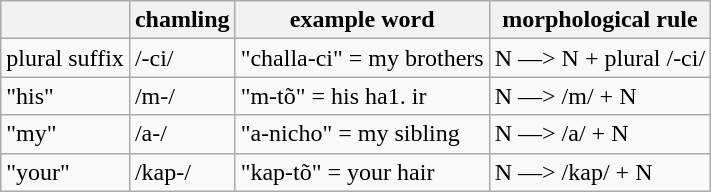<table class="wikitable">
<tr>
<th></th>
<th>chamling</th>
<th>example word</th>
<th>morphological rule</th>
</tr>
<tr>
<td>plural suffix</td>
<td>/-ci/</td>
<td>"challa-ci" = my brothers</td>
<td>N —> N + plural /-ci/</td>
</tr>
<tr>
<td>"his"</td>
<td>/m-/</td>
<td>"m-tõ" = his ha1. ir</td>
<td>N —> /m/ + N</td>
</tr>
<tr>
<td>"my"</td>
<td>/a-/</td>
<td>"a-nicho" = my sibling</td>
<td>N —> /a/ + N</td>
</tr>
<tr>
<td>"your"</td>
<td>/kap-/</td>
<td>"kap-tõ" = your hair</td>
<td>N —> /kap/ + N</td>
</tr>
</table>
